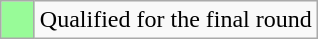<table class="wikitable">
<tr>
<td width=15px bgcolor=#98fb98></td>
<td>Qualified for the final round</td>
</tr>
</table>
